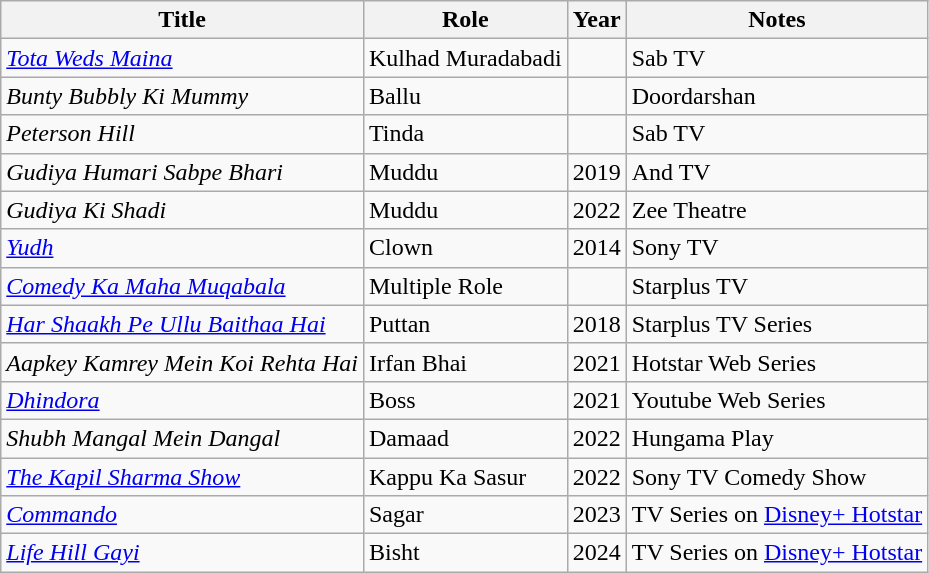<table class="wikitable">
<tr>
<th>Title</th>
<th>Role</th>
<th>Year</th>
<th>Notes</th>
</tr>
<tr>
<td><em><a href='#'>Tota Weds Maina</a></em></td>
<td>Kulhad Muradabadi</td>
<td></td>
<td>Sab TV</td>
</tr>
<tr>
<td><em>Bunty Bubbly Ki Mummy</em></td>
<td>Ballu</td>
<td></td>
<td>Doordarshan</td>
</tr>
<tr>
<td><em>Peterson Hill</em></td>
<td>Tinda</td>
<td></td>
<td>Sab TV</td>
</tr>
<tr>
<td><em>Gudiya Humari Sabpe Bhari</em></td>
<td>Muddu</td>
<td>2019</td>
<td>And TV</td>
</tr>
<tr>
<td><em>Gudiya Ki Shadi</em></td>
<td>Muddu</td>
<td>2022</td>
<td>Zee Theatre</td>
</tr>
<tr>
<td><em><a href='#'>Yudh</a></em></td>
<td>Clown</td>
<td>2014</td>
<td>Sony TV</td>
</tr>
<tr>
<td><em><a href='#'>Comedy Ka Maha Muqabala</a></em></td>
<td>Multiple Role</td>
<td></td>
<td>Starplus TV</td>
</tr>
<tr>
<td><em><a href='#'>Har Shaakh Pe Ullu Baithaa Hai</a></em></td>
<td>Puttan</td>
<td>2018</td>
<td>Starplus TV Series</td>
</tr>
<tr>
<td><em>Aapkey Kamrey Mein Koi Rehta Hai</em></td>
<td>Irfan Bhai</td>
<td>2021</td>
<td>Hotstar Web Series</td>
</tr>
<tr>
<td><em><a href='#'>Dhindora</a></em></td>
<td>Boss</td>
<td>2021</td>
<td>Youtube Web Series</td>
</tr>
<tr>
<td><em>Shubh Mangal Mein Dangal</em></td>
<td>Damaad</td>
<td>2022</td>
<td>Hungama Play</td>
</tr>
<tr>
<td><em><a href='#'>The Kapil Sharma Show</a></em></td>
<td>Kappu Ka Sasur</td>
<td>2022</td>
<td>Sony TV Comedy Show</td>
</tr>
<tr>
<td><em><a href='#'>Commando</a></em></td>
<td>Sagar</td>
<td>2023</td>
<td>TV Series on <a href='#'>Disney+ Hotstar</a></td>
</tr>
<tr>
<td><em><a href='#'>Life Hill Gayi</a></em></td>
<td>Bisht</td>
<td>2024</td>
<td>TV Series on <a href='#'>Disney+ Hotstar</a></td>
</tr>
</table>
